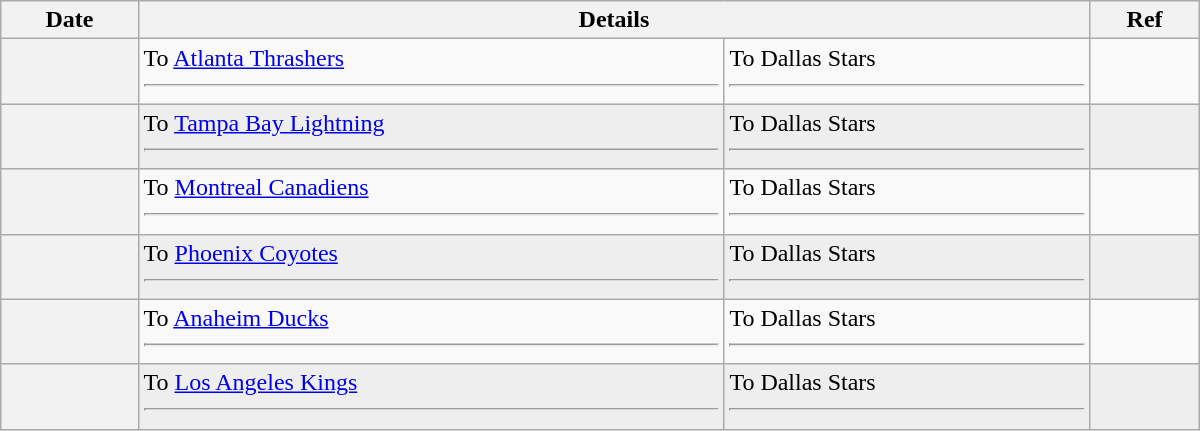<table class="wikitable plainrowheaders" style="width: 50em;">
<tr>
<th scope="col">Date</th>
<th scope="col" colspan="2">Details</th>
<th scope="col">Ref</th>
</tr>
<tr>
<th scope="row"></th>
<td valign="top">To <a href='#'>Atlanta Thrashers</a><hr></td>
<td valign="top">To Dallas Stars<hr></td>
<td></td>
</tr>
<tr bgcolor="#eeeeee">
<th scope="row"></th>
<td valign="top">To <a href='#'>Tampa Bay Lightning</a> <hr></td>
<td valign="top">To Dallas Stars <hr></td>
<td></td>
</tr>
<tr>
<th scope="row"></th>
<td valign="top">To <a href='#'>Montreal Canadiens</a><hr></td>
<td valign="top">To Dallas Stars<hr></td>
<td></td>
</tr>
<tr bgcolor="#eeeeee">
<th scope="row"></th>
<td valign="top">To <a href='#'>Phoenix Coyotes</a><hr> </td>
<td valign="top">To Dallas Stars<hr></td>
<td></td>
</tr>
<tr>
<th scope="row"></th>
<td valign="top">To <a href='#'>Anaheim Ducks</a><hr></td>
<td valign="top">To Dallas Stars<hr></td>
<td></td>
</tr>
<tr bgcolor="#eeeeee">
<th scope="row"></th>
<td valign="top">To <a href='#'>Los Angeles Kings</a><hr> </td>
<td valign="top">To Dallas Stars<hr></td>
<td></td>
</tr>
</table>
